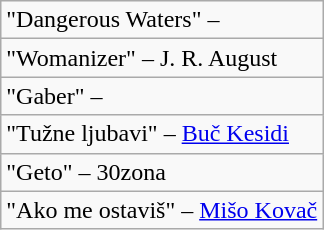<table class="wikitable mw-collapsible mw-collapsed">
<tr>
<td>"Dangerous Waters" – </td>
</tr>
<tr>
<td>"Womanizer" – J. R. August</td>
</tr>
<tr>
<td>"Gaber" – </td>
</tr>
<tr>
<td>"Tužne ljubavi" – <a href='#'>Buč Kesidi</a></td>
</tr>
<tr>
<td>"Geto" – 30zona</td>
</tr>
<tr>
<td>"Ako me ostaviš" – <a href='#'>Mišo Kovač</a></td>
</tr>
</table>
